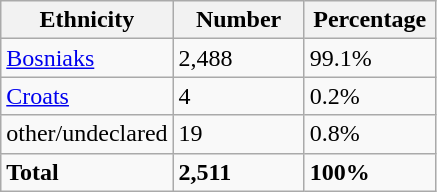<table class="wikitable">
<tr>
<th width="100px">Ethnicity</th>
<th width="80px">Number</th>
<th width="80px">Percentage</th>
</tr>
<tr>
<td><a href='#'>Bosniaks</a></td>
<td>2,488</td>
<td>99.1%</td>
</tr>
<tr>
<td><a href='#'>Croats</a></td>
<td>4</td>
<td>0.2%</td>
</tr>
<tr>
<td>other/undeclared</td>
<td>19</td>
<td>0.8%</td>
</tr>
<tr>
<td><strong>Total</strong></td>
<td><strong>2,511</strong></td>
<td><strong>100%</strong></td>
</tr>
</table>
